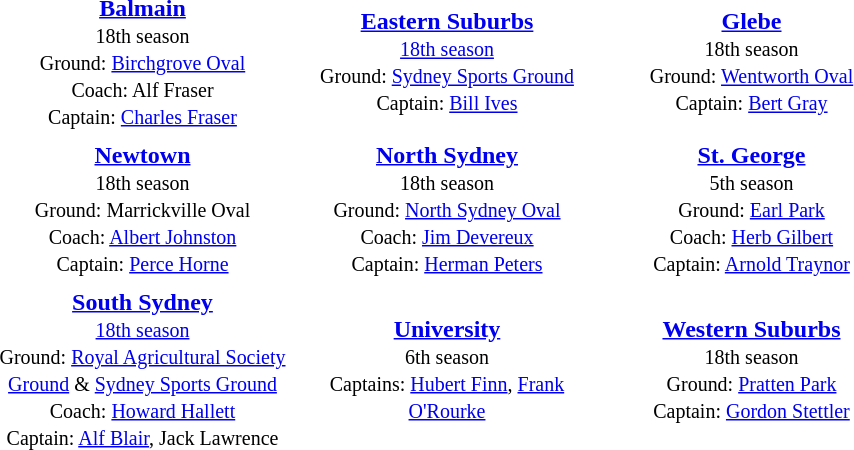<table class="toccolours" style="margin:auto; text-valign:center;" cellpadding="3" cellspacing="2">
<tr>
<th width=195></th>
<th width=195></th>
<th width=195></th>
</tr>
<tr>
<td style="text-align:center;"><strong><a href='#'>Balmain</a></strong><br><small>18th season<br>Ground: <a href='#'>Birchgrove Oval</a><br>Coach: Alf Fraser<br>Captain: <a href='#'>Charles Fraser</a></small></td>
<td style="text-align:center;"><strong><a href='#'>Eastern Suburbs</a></strong><br><small><a href='#'>18th season</a><br>Ground: <a href='#'>Sydney Sports Ground</a><br>Captain: <a href='#'>Bill Ives</a></small></td>
<td style="text-align:center;"><strong><a href='#'>Glebe</a></strong><br><small>18th season<br>Ground: <a href='#'>Wentworth Oval</a><br>Captain: <a href='#'>Bert Gray</a></small></td>
</tr>
<tr>
<td style="text-align:center;"><strong><a href='#'>Newtown</a></strong><br><small>18th season<br>Ground: Marrickville Oval<br>Coach: <a href='#'>Albert Johnston</a><br>Captain: <a href='#'>Perce Horne</a></small></td>
<td style="text-align:center;"><strong><a href='#'>North Sydney</a></strong><br><small>18th season<br>Ground: <a href='#'>North Sydney Oval</a><br>Coach: <a href='#'>Jim Devereux</a><br>Captain: <a href='#'>Herman Peters</a></small></td>
<td style="text-align:center;"><strong><a href='#'>St. George</a></strong><br><small>5th season<br>Ground: <a href='#'>Earl Park</a><br>Coach: <a href='#'>Herb Gilbert</a><br>Captain: <a href='#'>Arnold Traynor</a></small></td>
</tr>
<tr>
<td style="text-align:center;"><strong><a href='#'>South Sydney</a></strong><br><small><a href='#'>18th season</a><br>Ground:  <a href='#'>Royal Agricultural Society Ground</a> & <a href='#'>Sydney Sports Ground</a><br>Coach: <a href='#'>Howard Hallett</a><br>Captain: <a href='#'>Alf Blair</a>, Jack Lawrence</small></td>
<td style="text-align:center;"><strong><a href='#'>University</a></strong><br><small>6th season<br>Captains: <a href='#'>Hubert Finn</a>, <a href='#'>Frank O'Rourke</a></small></td>
<td style="text-align:center;"><strong><a href='#'>Western Suburbs</a></strong><br><small>18th season<br>Ground: <a href='#'>Pratten Park</a><br>Captain: <a href='#'>Gordon Stettler</a></small></td>
</tr>
</table>
